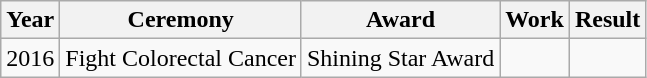<table class="wikitable">
<tr>
<th>Year</th>
<th>Ceremony</th>
<th>Award</th>
<th>Work</th>
<th>Result</th>
</tr>
<tr>
<td>2016</td>
<td>Fight Colorectal Cancer</td>
<td>Shining Star Award</td>
<td></td>
<td></td>
</tr>
</table>
